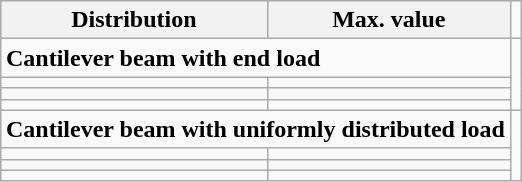<table class="wikitable" style="margin:auto;">
<tr>
<th>Distribution</th>
<th>Max. value</th>
</tr>
<tr>
<td colspan="2"><strong>Cantilever beam with end load</strong></td>
<td rowspan="4"></td>
</tr>
<tr>
<td></td>
<td></td>
</tr>
<tr>
<td></td>
<td></td>
</tr>
<tr>
<td></td>
<td></td>
</tr>
<tr>
<td colspan="2"><strong>Cantilever beam with uniformly distributed load</strong></td>
<td rowspan="4"></td>
</tr>
<tr>
<td></td>
<td></td>
</tr>
<tr>
<td></td>
<td></td>
</tr>
<tr>
<td></td>
<td></td>
</tr>
</table>
